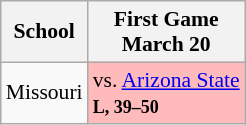<table class="wikitable" style="white-space:nowrap; font-size:90%;">
<tr>
<th>School</th>
<th>First Game<br>March 20</th>
</tr>
<tr>
<td>Missouri</td>
<td style="background:#fbb;">vs. <a href='#'>Arizona State</a><br><small><strong>L, 39–50</strong></small></td>
</tr>
</table>
